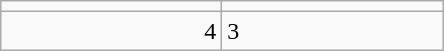<table class="wikitable">
<tr>
<td align=center width=140></td>
<td align=center width=140></td>
</tr>
<tr>
<td align=right>4</td>
<td>3</td>
</tr>
</table>
